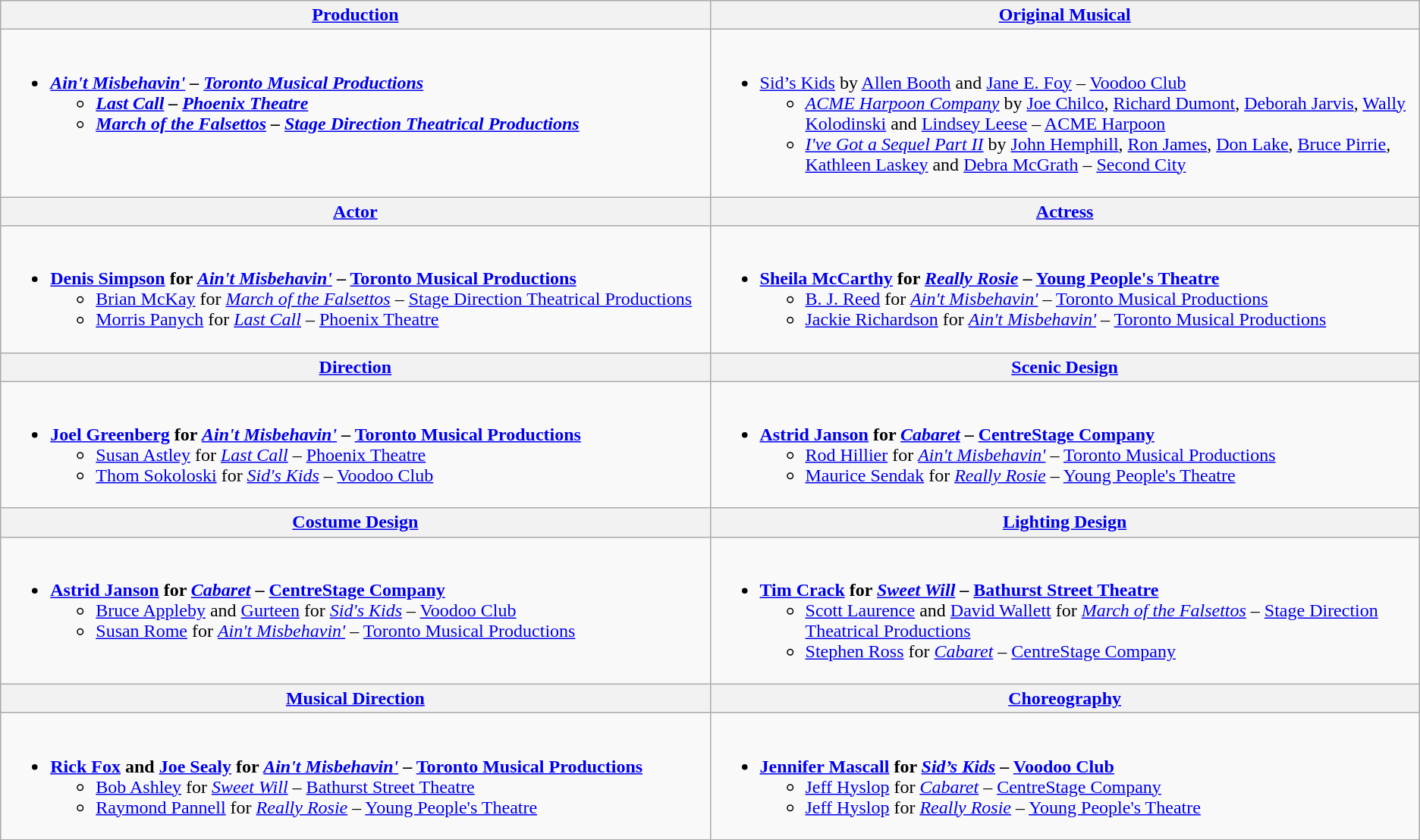<table class=wikitable style="width="100%">
<tr>
<th width="50%"><a href='#'>Production</a></th>
<th width="50%"><a href='#'>Original Musical</a></th>
</tr>
<tr>
<td valign="top"><br><ul><li><strong><em><a href='#'>Ain't Misbehavin'</a><em> – <a href='#'>Toronto Musical Productions</a><strong><ul><li></em><a href='#'>Last Call</a><em> – <a href='#'>Phoenix Theatre</a></li><li></em><a href='#'>March of the Falsettos</a><em> – <a href='#'>Stage Direction Theatrical Productions</a></li></ul></li></ul></td>
<td valign="top"><br><ul><li></em></strong><a href='#'>Sid’s Kids</a></em> by <a href='#'>Allen Booth</a> and <a href='#'>Jane E. Foy</a> – <a href='#'>Voodoo Club</a></strong><ul><li><em><a href='#'>ACME Harpoon Company</a></em> by <a href='#'>Joe Chilco</a>, <a href='#'>Richard Dumont</a>, <a href='#'>Deborah Jarvis</a>, <a href='#'>Wally Kolodinski</a> and <a href='#'>Lindsey Leese</a> – <a href='#'>ACME Harpoon</a></li><li><em><a href='#'>I've Got a Sequel Part II</a></em> by <a href='#'>John Hemphill</a>, <a href='#'>Ron James</a>, <a href='#'>Don Lake</a>, <a href='#'>Bruce Pirrie</a>, <a href='#'>Kathleen Laskey</a> and <a href='#'>Debra McGrath</a> – <a href='#'>Second City</a></li></ul></li></ul></td>
</tr>
<tr>
<th width="50%"><a href='#'>Actor</a></th>
<th width="50%"><a href='#'>Actress</a></th>
</tr>
<tr>
<td valign="top"><br><ul><li><strong><a href='#'>Denis Simpson</a> for <em><a href='#'>Ain't Misbehavin'</a></em> – <a href='#'>Toronto Musical Productions</a></strong><ul><li><a href='#'>Brian McKay</a> for <em><a href='#'>March of the Falsettos</a></em> – <a href='#'>Stage Direction Theatrical Productions</a></li><li><a href='#'>Morris Panych</a> for <em><a href='#'>Last Call</a></em> – <a href='#'>Phoenix Theatre</a></li></ul></li></ul></td>
<td valign="top"><br><ul><li><strong><a href='#'>Sheila McCarthy</a> for <em><a href='#'>Really Rosie</a></em> – <a href='#'>Young People's Theatre</a></strong><ul><li><a href='#'>B. J. Reed</a> for <em><a href='#'>Ain't Misbehavin'</a></em> – <a href='#'>Toronto Musical Productions</a></li><li><a href='#'>Jackie Richardson</a> for <em><a href='#'>Ain't Misbehavin'</a></em> – <a href='#'>Toronto Musical Productions</a></li></ul></li></ul></td>
</tr>
<tr>
<th width="50%"><a href='#'>Direction</a></th>
<th width="50%"><a href='#'>Scenic Design</a></th>
</tr>
<tr>
<td valign="top"><br><ul><li><strong><a href='#'>Joel Greenberg</a> for <em><a href='#'>Ain't Misbehavin'</a></em> – <a href='#'>Toronto Musical Productions</a></strong><ul><li><a href='#'>Susan Astley</a> for <em><a href='#'>Last Call</a></em> – <a href='#'>Phoenix Theatre</a></li><li><a href='#'>Thom Sokoloski</a> for <em><a href='#'>Sid's Kids</a></em> – <a href='#'>Voodoo Club</a></li></ul></li></ul></td>
<td valign="top"><br><ul><li><strong><a href='#'>Astrid Janson</a> for <em><a href='#'>Cabaret</a></em> – <a href='#'>CentreStage Company</a></strong><ul><li><a href='#'>Rod Hillier</a> for <em><a href='#'>Ain't Misbehavin'</a></em> – <a href='#'>Toronto Musical Productions</a></li><li><a href='#'>Maurice Sendak</a> for <em><a href='#'>Really Rosie</a></em> – <a href='#'>Young People's Theatre</a></li></ul></li></ul></td>
</tr>
<tr>
<th width="50%"><a href='#'>Costume Design</a></th>
<th width="50%"><a href='#'>Lighting Design</a></th>
</tr>
<tr>
<td valign="top"><br><ul><li><strong><a href='#'>Astrid Janson</a> for <em><a href='#'>Cabaret</a></em> – <a href='#'>CentreStage Company</a></strong><ul><li><a href='#'>Bruce Appleby</a> and <a href='#'>Gurteen</a> for <em><a href='#'>Sid's Kids</a></em> – <a href='#'>Voodoo Club</a></li><li><a href='#'>Susan Rome</a> for <em><a href='#'>Ain't Misbehavin'</a></em> – <a href='#'>Toronto Musical Productions</a></li></ul></li></ul></td>
<td valign="top"><br><ul><li><strong><a href='#'>Tim Crack</a> for <em><a href='#'>Sweet Will</a></em> – <a href='#'>Bathurst Street Theatre</a></strong><ul><li><a href='#'>Scott Laurence</a> and <a href='#'>David Wallett</a> for <em><a href='#'>March of the Falsettos</a></em> – <a href='#'>Stage Direction Theatrical Productions</a></li><li><a href='#'>Stephen Ross</a> for <em><a href='#'>Cabaret</a></em> – <a href='#'>CentreStage Company</a></li></ul></li></ul></td>
</tr>
<tr>
<th width="50%"><a href='#'>Musical Direction</a></th>
<th width="50%"><a href='#'>Choreography</a></th>
</tr>
<tr>
<td valign="top"><br><ul><li><strong><a href='#'>Rick Fox</a> and <a href='#'>Joe Sealy</a> for <em><a href='#'>Ain't Misbehavin'</a></em> – <a href='#'>Toronto Musical Productions</a></strong><ul><li><a href='#'>Bob Ashley</a> for <em><a href='#'>Sweet Will</a></em> – <a href='#'>Bathurst Street Theatre</a></li><li><a href='#'>Raymond Pannell</a> for <em><a href='#'>Really Rosie</a></em> – <a href='#'>Young People's Theatre</a></li></ul></li></ul></td>
<td valign="top"><br><ul><li><strong><a href='#'>Jennifer Mascall</a> for <em><a href='#'>Sid’s Kids</a></em> – <a href='#'>Voodoo Club</a></strong><ul><li><a href='#'>Jeff Hyslop</a> for <em><a href='#'>Cabaret</a></em> – <a href='#'>CentreStage Company</a></li><li><a href='#'>Jeff Hyslop</a> for <em><a href='#'>Really Rosie</a></em> – <a href='#'>Young People's Theatre</a></li></ul></li></ul></td>
</tr>
</table>
